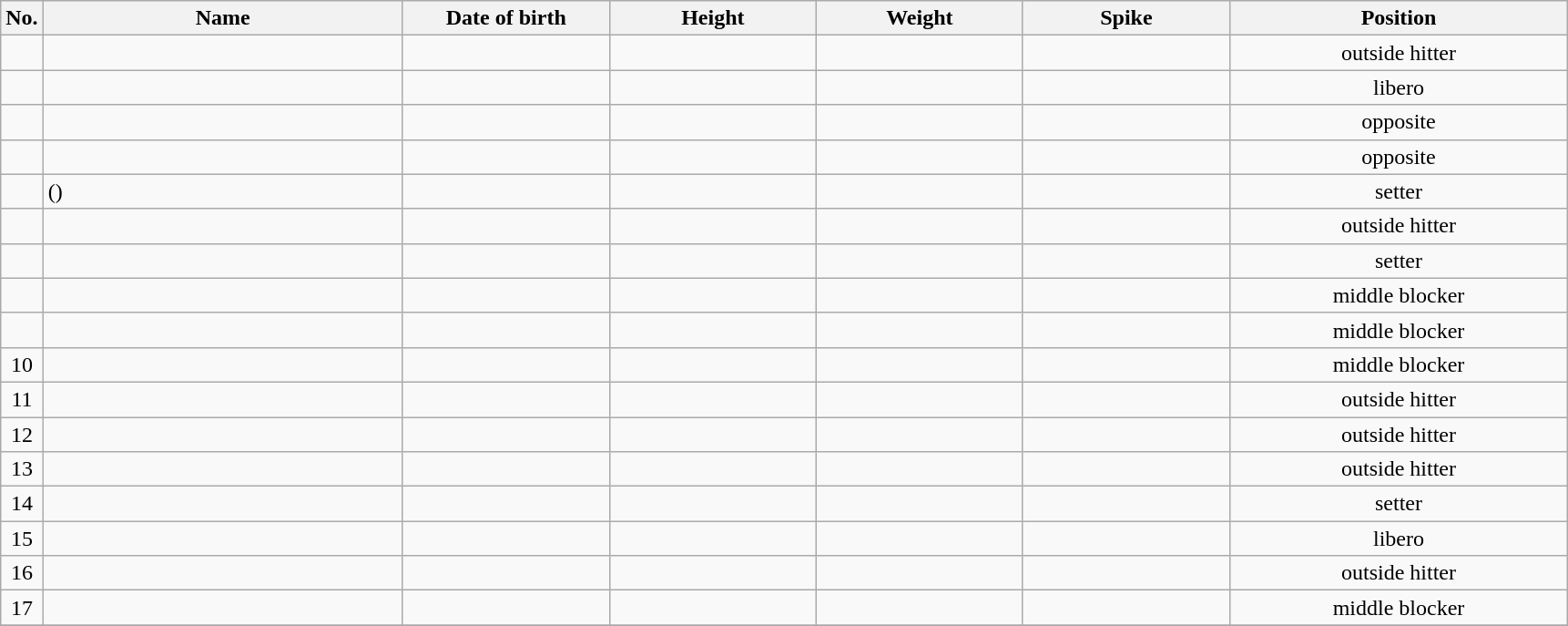<table class="wikitable sortable" style="font-size:100%; text-align:center;">
<tr>
<th>No.</th>
<th style="width:16em">Name</th>
<th style="width:9em">Date of birth</th>
<th style="width:9em">Height</th>
<th style="width:9em">Weight</th>
<th style="width:9em">Spike</th>
<th style="width:15em">Position</th>
</tr>
<tr>
<td></td>
<td align=left> </td>
<td align=right></td>
<td></td>
<td></td>
<td></td>
<td>outside hitter</td>
</tr>
<tr>
<td></td>
<td align=left> </td>
<td align=right></td>
<td></td>
<td></td>
<td></td>
<td>libero</td>
</tr>
<tr>
<td></td>
<td align=left> </td>
<td align=right></td>
<td></td>
<td></td>
<td></td>
<td>opposite</td>
</tr>
<tr>
<td></td>
<td align=left> </td>
<td align=right></td>
<td></td>
<td></td>
<td></td>
<td>opposite</td>
</tr>
<tr>
<td></td>
<td align=left>  ()</td>
<td align=right></td>
<td></td>
<td></td>
<td></td>
<td>setter</td>
</tr>
<tr>
<td></td>
<td align=left> </td>
<td align=right></td>
<td></td>
<td></td>
<td></td>
<td>outside hitter</td>
</tr>
<tr>
<td></td>
<td align=left> </td>
<td align=right></td>
<td></td>
<td></td>
<td></td>
<td>setter</td>
</tr>
<tr>
<td></td>
<td align=left> </td>
<td align=right></td>
<td></td>
<td></td>
<td></td>
<td>middle blocker</td>
</tr>
<tr>
<td></td>
<td align=left> </td>
<td align=right></td>
<td></td>
<td></td>
<td></td>
<td>middle blocker</td>
</tr>
<tr>
<td>10</td>
<td align=left> </td>
<td align=right></td>
<td></td>
<td></td>
<td></td>
<td>middle blocker</td>
</tr>
<tr>
<td>11</td>
<td align=left> </td>
<td align=right></td>
<td></td>
<td></td>
<td></td>
<td>outside hitter</td>
</tr>
<tr>
<td>12</td>
<td align=left> </td>
<td align=right></td>
<td></td>
<td></td>
<td></td>
<td>outside hitter</td>
</tr>
<tr>
<td>13</td>
<td align=left> </td>
<td align=right></td>
<td></td>
<td></td>
<td></td>
<td>outside hitter</td>
</tr>
<tr>
<td>14</td>
<td align=left> </td>
<td align=right></td>
<td></td>
<td></td>
<td></td>
<td>setter</td>
</tr>
<tr>
<td>15</td>
<td align=left> </td>
<td align=right></td>
<td></td>
<td></td>
<td></td>
<td>libero</td>
</tr>
<tr>
<td>16</td>
<td align=left> </td>
<td align=right></td>
<td></td>
<td></td>
<td></td>
<td>outside hitter</td>
</tr>
<tr>
<td>17</td>
<td align=left> </td>
<td align=right></td>
<td></td>
<td></td>
<td></td>
<td>middle blocker</td>
</tr>
<tr>
</tr>
</table>
